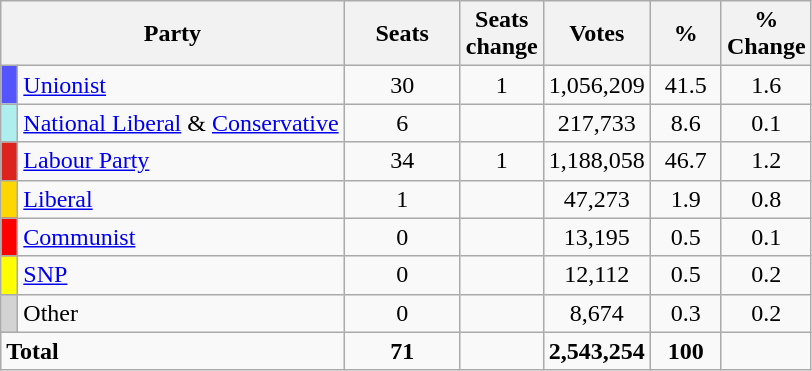<table class="wikitable sortable">
<tr>
<th style="width:200px" colspan=3>Party</th>
<th style="width:70px;">Seats</th>
<th style="width:40px;">Seats change</th>
<th style="width:40px;">Votes</th>
<th style="width:40px;">%</th>
<th style="width:40px;">% Change</th>
</tr>
<tr>
<td style="background-color:#5555FF"> </td>
<td colspan=2><a href='#'>Unionist</a></td>
<td align="center">30</td>
<td align="center"> 1</td>
<td align="center">1,056,209</td>
<td align="center">41.5</td>
<td align="center"> 1.6</td>
</tr>
<tr>
<td style="background-color:#AFEEEE"> </td>
<td colspan=2><a href='#'>National Liberal</a> & <a href='#'>Conservative</a></td>
<td align="center">6</td>
<td align="center"></td>
<td align="center">217,733</td>
<td align="center">8.6</td>
<td align="center"> 0.1</td>
</tr>
<tr>
<td style="background-color:#DC241f"> </td>
<td colspan=2><a href='#'>Labour Party</a></td>
<td align=center>34</td>
<td align=center> 1</td>
<td align=center>1,188,058</td>
<td align=center>46.7</td>
<td align=center> 1.2</td>
</tr>
<tr>
<td style="background-color:#FFD700"> </td>
<td colspan=2><a href='#'>Liberal</a></td>
<td align=center>1</td>
<td align=center></td>
<td align=center>47,273</td>
<td align=center>1.9</td>
<td align=center>0.8</td>
</tr>
<tr>
<td style="background-color:#FF0000"> </td>
<td colspan=2><a href='#'>Communist</a></td>
<td align=center>0</td>
<td align=center></td>
<td align=center>13,195</td>
<td align=center>0.5</td>
<td align=center> 0.1</td>
</tr>
<tr>
<td style="background-color:#FFFF00"> </td>
<td colspan=2><a href='#'>SNP</a></td>
<td align=center>0</td>
<td align=center></td>
<td align=center>12,112</td>
<td align=center>0.5</td>
<td align=center> 0.2</td>
</tr>
<tr>
<td style="background-color:#D3D3D3"> </td>
<td colspan=2>Other</td>
<td align=center>0</td>
<td align=center></td>
<td align=center>8,674</td>
<td align=center>0.3</td>
<td align=center> 0.2</td>
</tr>
<tr>
<td colspan=3><strong>Total</strong></td>
<td align=center><strong>71</strong></td>
<td align=center></td>
<td align=center><strong>2,543,254</strong></td>
<td align=center><strong>100</strong></td>
<td align=center></td>
</tr>
</table>
